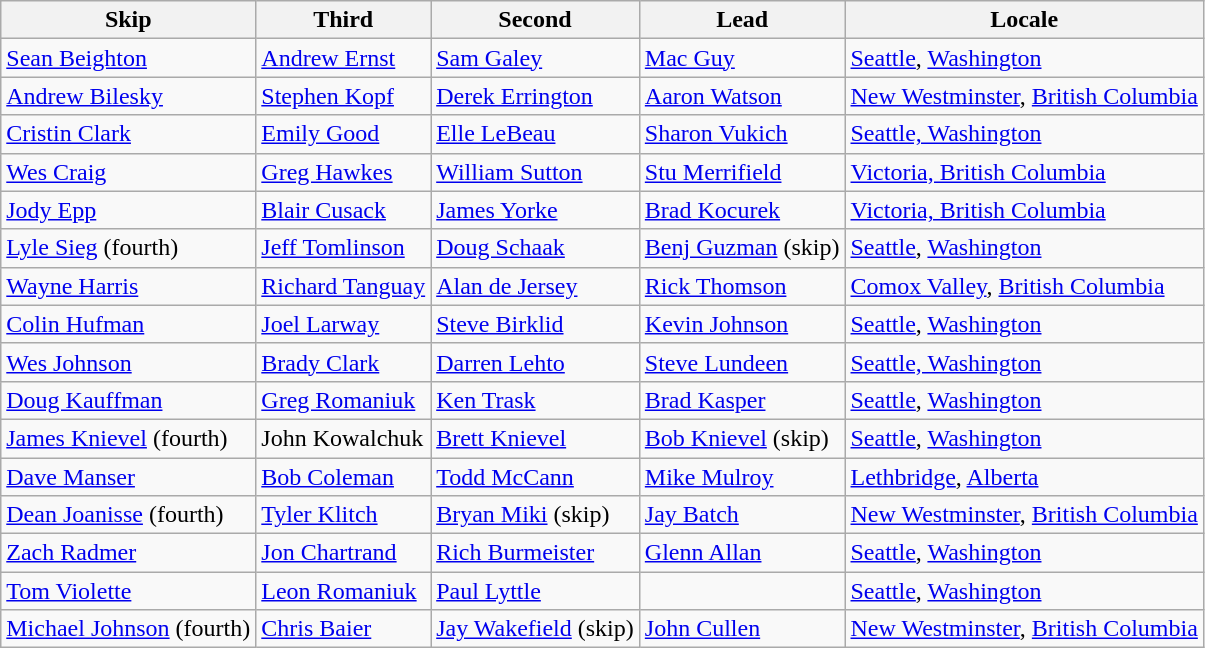<table class=wikitable>
<tr>
<th>Skip</th>
<th>Third</th>
<th>Second</th>
<th>Lead</th>
<th>Locale</th>
</tr>
<tr>
<td><a href='#'>Sean Beighton</a></td>
<td><a href='#'>Andrew Ernst</a></td>
<td><a href='#'>Sam Galey</a></td>
<td><a href='#'>Mac Guy</a></td>
<td> <a href='#'>Seattle</a>, <a href='#'>Washington</a></td>
</tr>
<tr>
<td><a href='#'>Andrew Bilesky</a></td>
<td><a href='#'>Stephen Kopf</a></td>
<td><a href='#'>Derek Errington</a></td>
<td><a href='#'>Aaron Watson</a></td>
<td> <a href='#'>New Westminster</a>, <a href='#'>British Columbia</a></td>
</tr>
<tr>
<td><a href='#'>Cristin Clark</a></td>
<td><a href='#'>Emily Good</a></td>
<td><a href='#'>Elle LeBeau</a></td>
<td><a href='#'>Sharon Vukich</a></td>
<td> <a href='#'>Seattle, Washington</a></td>
</tr>
<tr>
<td><a href='#'>Wes Craig</a></td>
<td><a href='#'>Greg Hawkes</a></td>
<td><a href='#'>William Sutton</a></td>
<td><a href='#'>Stu Merrifield</a></td>
<td> <a href='#'>Victoria, British Columbia</a></td>
</tr>
<tr>
<td><a href='#'>Jody Epp</a></td>
<td><a href='#'>Blair Cusack</a></td>
<td><a href='#'>James Yorke</a></td>
<td><a href='#'>Brad Kocurek</a></td>
<td> <a href='#'>Victoria, British Columbia</a></td>
</tr>
<tr>
<td><a href='#'>Lyle Sieg</a> (fourth)</td>
<td><a href='#'>Jeff Tomlinson</a></td>
<td><a href='#'>Doug Schaak</a></td>
<td><a href='#'>Benj Guzman</a> (skip)</td>
<td> <a href='#'>Seattle</a>, <a href='#'>Washington</a></td>
</tr>
<tr>
<td><a href='#'>Wayne Harris</a></td>
<td><a href='#'>Richard Tanguay</a></td>
<td><a href='#'>Alan de Jersey</a></td>
<td><a href='#'>Rick Thomson</a></td>
<td> <a href='#'>Comox Valley</a>, <a href='#'>British Columbia</a></td>
</tr>
<tr>
<td><a href='#'>Colin Hufman</a></td>
<td><a href='#'>Joel Larway</a></td>
<td><a href='#'>Steve Birklid</a></td>
<td><a href='#'>Kevin Johnson</a></td>
<td> <a href='#'>Seattle</a>, <a href='#'>Washington</a></td>
</tr>
<tr>
<td><a href='#'>Wes Johnson</a></td>
<td><a href='#'>Brady Clark</a></td>
<td><a href='#'>Darren Lehto</a></td>
<td><a href='#'>Steve Lundeen</a></td>
<td> <a href='#'>Seattle, Washington</a></td>
</tr>
<tr>
<td><a href='#'>Doug Kauffman</a></td>
<td><a href='#'>Greg Romaniuk</a></td>
<td><a href='#'>Ken Trask</a></td>
<td><a href='#'>Brad Kasper</a></td>
<td> <a href='#'>Seattle</a>, <a href='#'>Washington</a></td>
</tr>
<tr>
<td><a href='#'>James Knievel</a> (fourth)</td>
<td>John Kowalchuk</td>
<td><a href='#'>Brett Knievel</a></td>
<td><a href='#'>Bob Knievel</a> (skip)</td>
<td> <a href='#'>Seattle</a>, <a href='#'>Washington</a></td>
</tr>
<tr>
<td><a href='#'>Dave Manser</a></td>
<td><a href='#'>Bob Coleman</a></td>
<td><a href='#'>Todd McCann</a></td>
<td><a href='#'>Mike Mulroy</a></td>
<td> <a href='#'>Lethbridge</a>, <a href='#'>Alberta</a></td>
</tr>
<tr>
<td><a href='#'>Dean Joanisse</a> (fourth)</td>
<td><a href='#'>Tyler Klitch</a></td>
<td><a href='#'>Bryan Miki</a> (skip)</td>
<td><a href='#'>Jay Batch</a></td>
<td> <a href='#'>New Westminster</a>, <a href='#'>British Columbia</a></td>
</tr>
<tr>
<td><a href='#'>Zach Radmer</a></td>
<td><a href='#'>Jon Chartrand</a></td>
<td><a href='#'>Rich Burmeister</a></td>
<td><a href='#'>Glenn Allan</a></td>
<td> <a href='#'>Seattle</a>, <a href='#'>Washington</a></td>
</tr>
<tr>
<td><a href='#'>Tom Violette</a></td>
<td><a href='#'>Leon Romaniuk</a></td>
<td><a href='#'>Paul Lyttle</a></td>
<td></td>
<td> <a href='#'>Seattle</a>, <a href='#'>Washington</a></td>
</tr>
<tr>
<td><a href='#'>Michael Johnson</a> (fourth)</td>
<td><a href='#'>Chris Baier</a></td>
<td><a href='#'>Jay Wakefield</a> (skip)</td>
<td><a href='#'>John Cullen</a></td>
<td> <a href='#'>New Westminster</a>, <a href='#'>British Columbia</a></td>
</tr>
</table>
